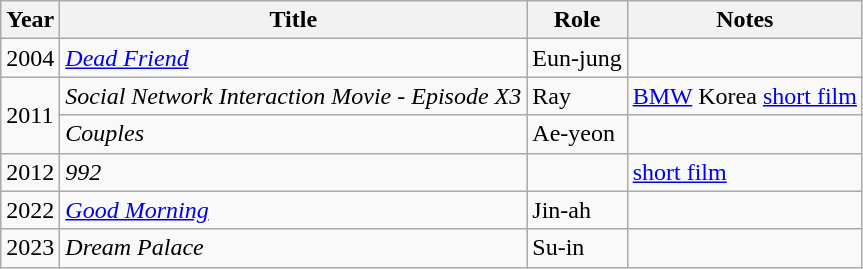<table class="wikitable">
<tr>
<th>Year</th>
<th>Title</th>
<th>Role</th>
<th>Notes</th>
</tr>
<tr>
<td>2004</td>
<td><em><a href='#'>Dead Friend</a></em></td>
<td>Eun-jung</td>
<td></td>
</tr>
<tr>
<td rowspan="2">2011</td>
<td><em>Social Network Interaction Movie - Episode X3</em></td>
<td>Ray</td>
<td><a href='#'>BMW</a> Korea <a href='#'>short film</a></td>
</tr>
<tr>
<td><em>Couples</em></td>
<td>Ae-yeon</td>
<td></td>
</tr>
<tr>
<td>2012</td>
<td><em>992</em></td>
<td></td>
<td><a href='#'>short film</a></td>
</tr>
<tr>
<td>2022</td>
<td><em><a href='#'>Good Morning</a></em></td>
<td>Jin-ah</td>
<td></td>
</tr>
<tr>
<td>2023</td>
<td><em>Dream Palace</em></td>
<td>Su-in</td>
<td></td>
</tr>
</table>
